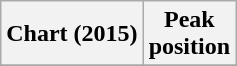<table class="wikitable sortable">
<tr>
<th>Chart (2015)</th>
<th>Peak<br>position</th>
</tr>
<tr>
</tr>
</table>
